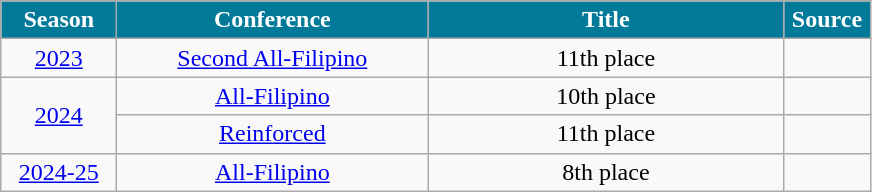<table class="wikitable">
<tr>
<th width=70px style="background:#017A99; color:white; text-align: center">Season</th>
<th width=200px style="background:#017A99; color:white">Conference</th>
<th width=230px style="background:#017A99; color:white">Title</th>
<th width=50px style="background:#017A99; color:white">Source</th>
</tr>
<tr align=center>
<td><a href='#'>2023</a></td>
<td><a href='#'>Second All-Filipino</a></td>
<td>11th place</td>
<td></td>
</tr>
<tr align=center>
<td rowspan=2><a href='#'>2024</a></td>
<td><a href='#'>All-Filipino</a></td>
<td>10th place</td>
<td></td>
</tr>
<tr align=center>
<td><a href='#'>Reinforced</a></td>
<td>11th place</td>
<td></td>
</tr>
<tr align=center>
<td><a href='#'>2024-25</a></td>
<td><a href='#'>All-Filipino</a></td>
<td>8th place</td>
<td></td>
</tr>
</table>
